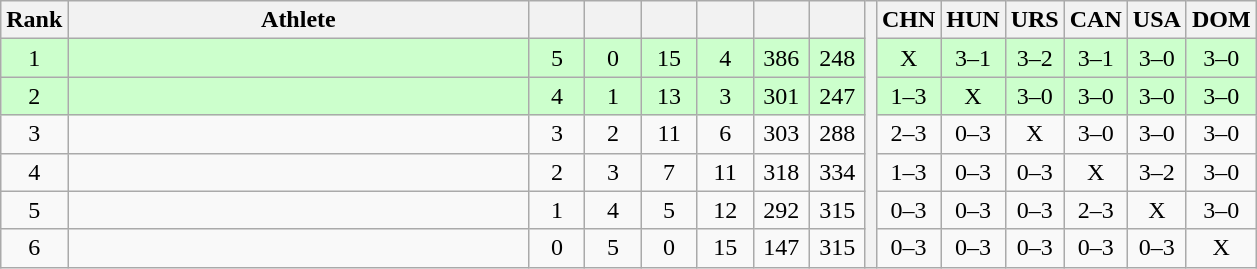<table class="wikitable" style="text-align:center">
<tr>
<th>Rank</th>
<th width=300>Athlete</th>
<th width=30></th>
<th width=30></th>
<th width=30></th>
<th width=30></th>
<th width=30></th>
<th width=30></th>
<th rowspan=7></th>
<th width=30>CHN</th>
<th width=30>HUN</th>
<th width=30>URS</th>
<th width=30>CAN</th>
<th width=30>USA</th>
<th width=30>DOM</th>
</tr>
<tr style="background-color:#ccffcc;">
<td>1</td>
<td align=left></td>
<td>5</td>
<td>0</td>
<td>15</td>
<td>4</td>
<td>386</td>
<td>248</td>
<td>X</td>
<td>3–1</td>
<td>3–2</td>
<td>3–1</td>
<td>3–0</td>
<td>3–0</td>
</tr>
<tr style="background-color:#ccffcc;">
<td>2</td>
<td align=left></td>
<td>4</td>
<td>1</td>
<td>13</td>
<td>3</td>
<td>301</td>
<td>247</td>
<td>1–3</td>
<td>X</td>
<td>3–0</td>
<td>3–0</td>
<td>3–0</td>
<td>3–0</td>
</tr>
<tr>
<td>3</td>
<td align=left></td>
<td>3</td>
<td>2</td>
<td>11</td>
<td>6</td>
<td>303</td>
<td>288</td>
<td>2–3</td>
<td>0–3</td>
<td>X</td>
<td>3–0</td>
<td>3–0</td>
<td>3–0</td>
</tr>
<tr>
<td>4</td>
<td align=left></td>
<td>2</td>
<td>3</td>
<td>7</td>
<td>11</td>
<td>318</td>
<td>334</td>
<td>1–3</td>
<td>0–3</td>
<td>0–3</td>
<td>X</td>
<td>3–2</td>
<td>3–0</td>
</tr>
<tr>
<td>5</td>
<td align=left></td>
<td>1</td>
<td>4</td>
<td>5</td>
<td>12</td>
<td>292</td>
<td>315</td>
<td>0–3</td>
<td>0–3</td>
<td>0–3</td>
<td>2–3</td>
<td>X</td>
<td>3–0</td>
</tr>
<tr>
<td>6</td>
<td align=left></td>
<td>0</td>
<td>5</td>
<td>0</td>
<td>15</td>
<td>147</td>
<td>315</td>
<td>0–3</td>
<td>0–3</td>
<td>0–3</td>
<td>0–3</td>
<td>0–3</td>
<td>X</td>
</tr>
</table>
